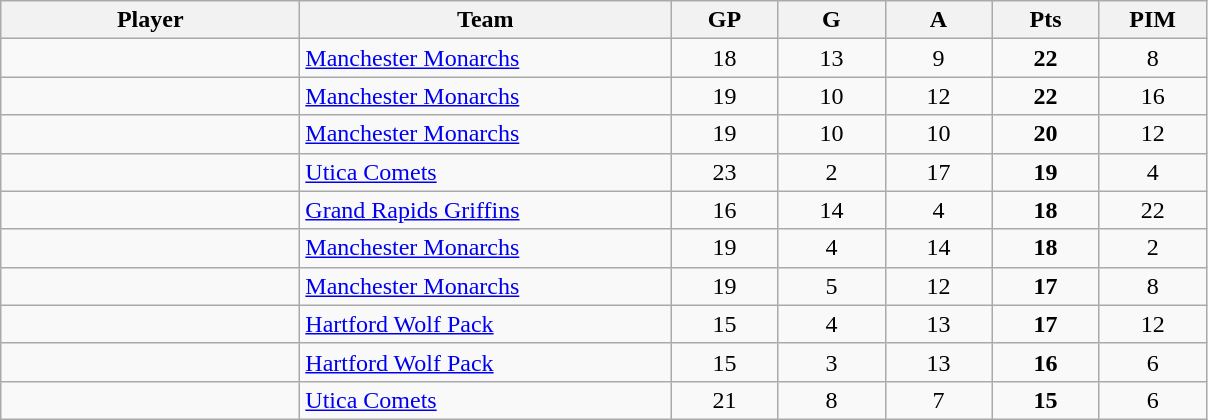<table class="wikitable sortable" style="text-align:center">
<tr>
<th style="width:12em">Player</th>
<th style="width:15em">Team</th>
<th style="width:4em">GP</th>
<th style="width:4em">G</th>
<th style="width:4em">A</th>
<th style="width:4em">Pts</th>
<th style="width:4em">PIM</th>
</tr>
<tr>
<td align=left></td>
<td align=left><a href='#'>Manchester Monarchs</a></td>
<td>18</td>
<td>13</td>
<td>9</td>
<td><strong>22</strong></td>
<td>8</td>
</tr>
<tr>
<td align=left></td>
<td align=left><a href='#'>Manchester Monarchs</a></td>
<td>19</td>
<td>10</td>
<td>12</td>
<td><strong>22</strong></td>
<td>16</td>
</tr>
<tr>
<td align=left></td>
<td align=left><a href='#'>Manchester Monarchs</a></td>
<td>19</td>
<td>10</td>
<td>10</td>
<td><strong>20</strong></td>
<td>12</td>
</tr>
<tr>
<td align=left></td>
<td align=left><a href='#'>Utica Comets</a></td>
<td>23</td>
<td>2</td>
<td>17</td>
<td><strong>19</strong></td>
<td>4</td>
</tr>
<tr>
<td align=left></td>
<td align=left><a href='#'>Grand Rapids Griffins</a></td>
<td>16</td>
<td>14</td>
<td>4</td>
<td><strong>18</strong></td>
<td>22</td>
</tr>
<tr>
<td align=left></td>
<td align=left><a href='#'>Manchester Monarchs</a></td>
<td>19</td>
<td>4</td>
<td>14</td>
<td><strong>18</strong></td>
<td>2</td>
</tr>
<tr>
<td align=left></td>
<td align=left><a href='#'>Manchester Monarchs</a></td>
<td>19</td>
<td>5</td>
<td>12</td>
<td><strong>17</strong></td>
<td>8</td>
</tr>
<tr>
<td align=left></td>
<td align=left><a href='#'>Hartford Wolf Pack</a></td>
<td>15</td>
<td>4</td>
<td>13</td>
<td><strong>17</strong></td>
<td>12</td>
</tr>
<tr>
<td align=left></td>
<td align=left><a href='#'>Hartford Wolf Pack</a></td>
<td>15</td>
<td>3</td>
<td>13</td>
<td><strong>16</strong></td>
<td>6</td>
</tr>
<tr>
<td align=left></td>
<td align=left><a href='#'>Utica Comets</a></td>
<td>21</td>
<td>8</td>
<td>7</td>
<td><strong>15</strong></td>
<td>6</td>
</tr>
</table>
